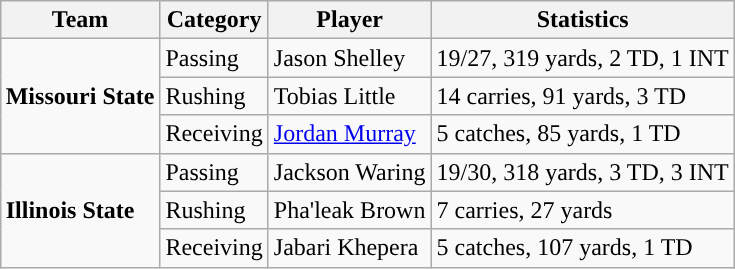<table class="wikitable" style="float: right;">
<tr>
<th>Team</th>
<th>Category</th>
<th>Player</th>
<th>Statistics</th>
</tr>
<tr>
<td rowspan=3><strong>Missouri State</strong></td>
<td>Passing</td>
<td>Jason Shelley</td>
<td>19/27, 319 yards, 2 TD, 1 INT</td>
</tr>
<tr>
<td>Rushing</td>
<td>Tobias Little</td>
<td>14 carries, 91 yards, 3 TD</td>
</tr>
<tr>
<td>Receiving</td>
<td><a href='#'>Jordan Murray</a></td>
<td>5 catches, 85 yards, 1 TD</td>
</tr>
<tr>
<td rowspan=3><strong>Illinois State</strong></td>
<td>Passing</td>
<td>Jackson Waring</td>
<td>19/30, 318 yards, 3 TD, 3 INT</td>
</tr>
<tr>
<td>Rushing</td>
<td>Pha'leak Brown</td>
<td>7 carries, 27 yards</td>
</tr>
<tr>
<td>Receiving</td>
<td>Jabari Khepera</td>
<td>5 catches, 107 yards, 1 TD</td>
</tr>
</table>
